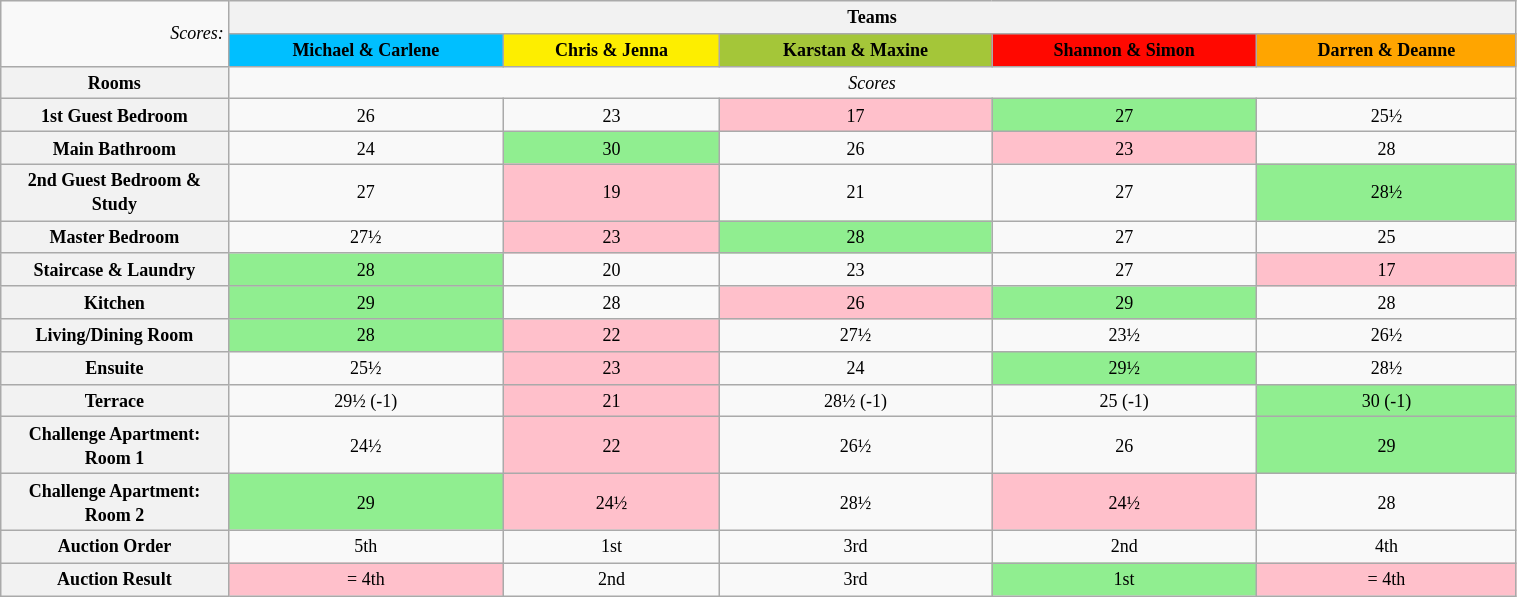<table class="wikitable" style="text-align: center; font-size: 9pt; line-height:16px; width:80%">
<tr>
<td style="width:15%; text-align:right;" rowspan="2"><em>Scores:</em></td>
<th colspan="5">Teams</th>
</tr>
<tr>
<th style="background:#00BFFF; color:black;"><strong>Michael & Carlene</strong></th>
<th style="background:#FDEE00; color:black;"><strong>Chris & Jenna</strong></th>
<th style="background:#A4C639; color:black;"><strong>Karstan & Maxine</strong></th>
<th style="background:#FF0800; color:black;"><strong>Shannon & Simon</strong></th>
<th style="background:#FFA500; color:black;"><strong>Darren & Deanne</strong></th>
</tr>
<tr>
<th>Rooms</th>
<td colspan="5"><em>Scores</em></td>
</tr>
<tr>
<th style="width:5%;">1st Guest Bedroom</th>
<td>26</td>
<td>23</td>
<td bgcolor="pink">17</td>
<td bgcolor="lightgreen">27</td>
<td>25½</td>
</tr>
<tr>
<th style="width:5%;">Main Bathroom</th>
<td>24</td>
<td bgcolor="lightgreen">30</td>
<td>26</td>
<td bgcolor="pink">23</td>
<td>28</td>
</tr>
<tr>
<th style="width:5%;">2nd Guest Bedroom & Study</th>
<td>27</td>
<td bgcolor="pink">19</td>
<td>21</td>
<td>27</td>
<td bgcolor="lightgreen">28½</td>
</tr>
<tr>
<th style="width:5%;">Master Bedroom</th>
<td>27½</td>
<td bgcolor="pink">23</td>
<td bgcolor="lightgreen">28</td>
<td>27</td>
<td>25</td>
</tr>
<tr>
<th style="width:5%;">Staircase & Laundry</th>
<td bgcolor="lightgreen">28</td>
<td>20</td>
<td>23</td>
<td>27</td>
<td bgcolor="pink">17</td>
</tr>
<tr>
<th style="width:5%;">Kitchen</th>
<td bgcolor="lightgreen">29</td>
<td>28</td>
<td bgcolor="pink">26</td>
<td bgcolor="lightgreen">29</td>
<td>28</td>
</tr>
<tr>
<th style="width:5%;">Living/Dining Room</th>
<td bgcolor="lightgreen">28</td>
<td bgcolor="pink">22</td>
<td>27½</td>
<td>23½</td>
<td>26½</td>
</tr>
<tr>
<th style="width:5%;">Ensuite</th>
<td>25½</td>
<td bgcolor="pink">23</td>
<td>24</td>
<td bgcolor="lightgreen">29½</td>
<td>28½</td>
</tr>
<tr>
<th style="width:5%;">Terrace</th>
<td>29½ (-1)</td>
<td bgcolor="pink">21</td>
<td>28½ (-1)</td>
<td>25 (-1)</td>
<td bgcolor="lightgreen">30 (-1)</td>
</tr>
<tr>
<th style="width:5%;">Challenge Apartment: Room 1</th>
<td>24½</td>
<td bgcolor="pink">22</td>
<td>26½</td>
<td>26</td>
<td bgcolor="lightgreen">29</td>
</tr>
<tr>
<th style="width:5%;">Challenge Apartment: Room 2</th>
<td bgcolor="lightgreen">29</td>
<td bgcolor="pink">24½</td>
<td>28½</td>
<td bgcolor="pink">24½</td>
<td>28</td>
</tr>
<tr>
<th style="width:5%;">Auction Order</th>
<td>5th</td>
<td>1st</td>
<td>3rd</td>
<td>2nd</td>
<td>4th</td>
</tr>
<tr>
<th style="width:5%;">Auction Result</th>
<td bgcolor="pink">= 4th</td>
<td>2nd</td>
<td>3rd</td>
<td bgcolor="lightgreen">1st</td>
<td bgcolor="pink">= 4th</td>
</tr>
</table>
